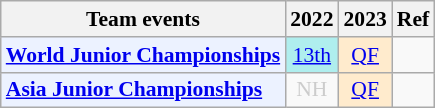<table style='font-size: 90%; text-align:center;' class='wikitable'>
<tr>
<th>Team events</th>
<th>2022</th>
<th>2023</th>
<th>Ref</th>
</tr>
<tr>
<td bgcolor="#ECF2FF"; align="left"><strong><a href='#'>World Junior Championships</a></strong></td>
<td bgcolor=AFEEEE><a href='#'>13th</a></td>
<td bgcolor=FFEBCD><a href='#'>QF</a></td>
<td></td>
</tr>
<tr>
<td bgcolor="#ECF2FF"; align="left"><strong><a href='#'>Asia Junior Championships</a></strong></td>
<td style=color:#ccc>NH</td>
<td bgcolor=FFEBCD><a href='#'>QF</a></td>
<td></td>
</tr>
</table>
